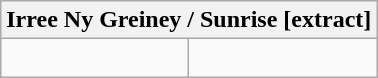<table class="wikitable">
<tr>
<th colspan="2">Irree Ny Greiney / Sunrise [extract]</th>
</tr>
<tr valign="top">
<td align=center><br></td>
<td align=center><br></td>
</tr>
</table>
